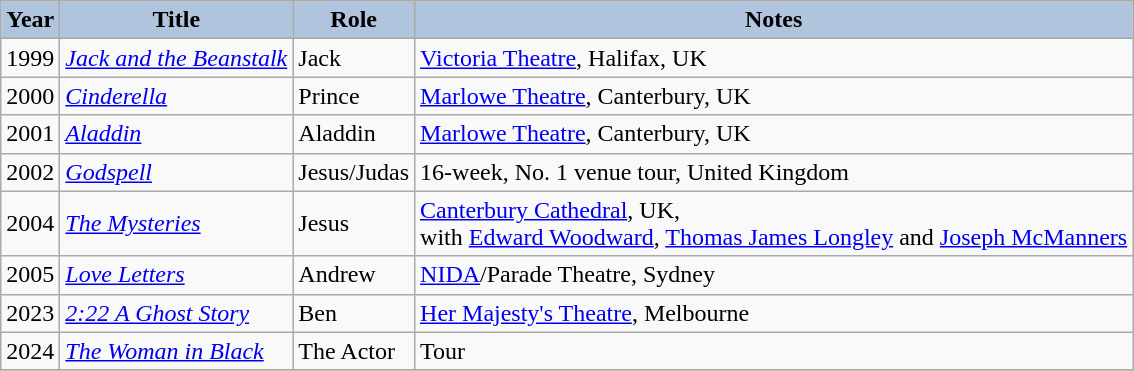<table class="wikitable">
<tr>
<th style="background:#B0C4DE;">Year</th>
<th style="background:#B0C4DE;">Title</th>
<th style="background:#B0C4DE;">Role</th>
<th style="background:#B0C4DE;">Notes</th>
</tr>
<tr>
<td>1999</td>
<td><em><a href='#'>Jack and the Beanstalk</a></em></td>
<td>Jack</td>
<td><a href='#'>Victoria Theatre</a>, Halifax, UK</td>
</tr>
<tr>
<td>2000</td>
<td><em><a href='#'>Cinderella</a></em></td>
<td>Prince</td>
<td><a href='#'>Marlowe Theatre</a>, Canterbury, UK</td>
</tr>
<tr>
<td>2001</td>
<td><em><a href='#'>Aladdin</a></em></td>
<td>Aladdin</td>
<td><a href='#'>Marlowe Theatre</a>, Canterbury, UK</td>
</tr>
<tr>
<td>2002</td>
<td><em><a href='#'>Godspell</a></em></td>
<td>Jesus/Judas</td>
<td>16-week, No. 1 venue tour, United Kingdom</td>
</tr>
<tr>
<td>2004</td>
<td><em><a href='#'>The Mysteries</a></em></td>
<td>Jesus</td>
<td><a href='#'>Canterbury Cathedral</a>, UK,<br>with <a href='#'>Edward Woodward</a>, <a href='#'>Thomas James Longley</a> and <a href='#'>Joseph McManners</a></td>
</tr>
<tr>
<td>2005</td>
<td><em><a href='#'>Love Letters</a></em></td>
<td>Andrew</td>
<td><a href='#'>NIDA</a>/Parade Theatre, Sydney</td>
</tr>
<tr>
<td>2023</td>
<td><em><a href='#'>2:22 A Ghost Story</a></em></td>
<td>Ben</td>
<td><a href='#'>Her Majesty's Theatre</a>, Melbourne</td>
</tr>
<tr>
<td>2024</td>
<td><em><a href='#'>The Woman in Black</a></em></td>
<td>The Actor</td>
<td>Tour</td>
</tr>
<tr>
</tr>
</table>
